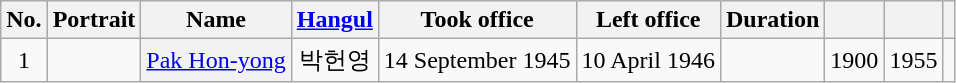<table class="wikitable unsortable" style=text-align:center>
<tr>
<th scope="col">No.<br></th>
<th scope="col"  class="unsortable">Portrait</th>
<th scope="col">Name</th>
<th class="unsortable"><a href='#'>Hangul</a></th>
<th scope="col">Took office</th>
<th scope="col">Left office</th>
<th scope="col">Duration</th>
<th scope=col></th>
<th scope=col></th>
<th scope=col class="unsortable"></th>
</tr>
<tr>
<td>1</td>
<td></td>
<th scope="row" style="font-weight:normal;"><a href='#'>Pak Hon-yong</a></th>
<td>박헌영</td>
<td>14 September 1945</td>
<td>10 April 1946</td>
<td></td>
<td>1900</td>
<td>1955</td>
<td></td>
</tr>
</table>
